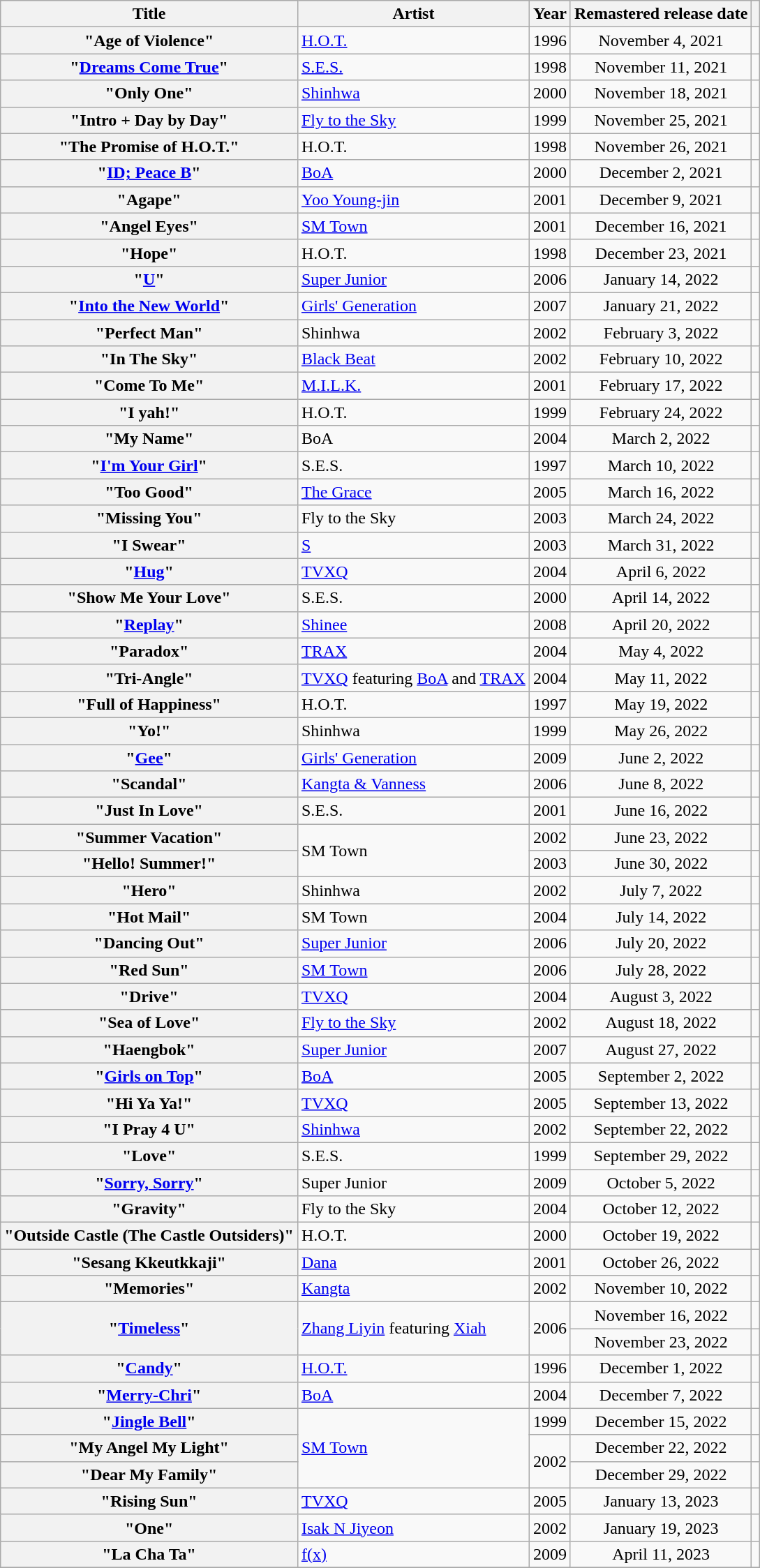<table class="wikitable plainrowheaders sortable" style="text-align:center">
<tr>
<th scope="col">Title</th>
<th scope="col">Artist</th>
<th scope="col">Year</th>
<th scope="col">Remastered release date</th>
<th scope="col" class="unsortable"></th>
</tr>
<tr>
<th scope="row">"Age of Violence" </th>
<td style="text-align:left"><a href='#'>H.O.T.</a></td>
<td>1996</td>
<td>November 4, 2021</td>
<td></td>
</tr>
<tr>
<th scope="row">"<a href='#'>Dreams Come True</a>"</th>
<td style="text-align:left"><a href='#'>S.E.S.</a></td>
<td>1998</td>
<td>November 11, 2021</td>
<td></td>
</tr>
<tr>
<th scope="row">"Only One"</th>
<td style="text-align:left"><a href='#'>Shinhwa</a></td>
<td>2000</td>
<td>November 18, 2021</td>
<td></td>
</tr>
<tr>
<th scope="row">"Intro + Day by Day"</th>
<td style="text-align:left"><a href='#'>Fly to the Sky</a></td>
<td>1999</td>
<td>November 25, 2021</td>
<td></td>
</tr>
<tr>
<th scope="row">"The Promise of H.O.T." </th>
<td style="text-align:left">H.O.T.</td>
<td>1998</td>
<td>November 26, 2021</td>
<td></td>
</tr>
<tr>
<th scope="row">"<a href='#'>ID; Peace B</a>"</th>
<td style="text-align:left"><a href='#'>BoA</a></td>
<td>2000</td>
<td>December 2, 2021</td>
<td></td>
</tr>
<tr>
<th scope="row">"Agape" </th>
<td style="text-align:left"><a href='#'>Yoo Young-jin</a></td>
<td>2001</td>
<td>December 9, 2021</td>
<td></td>
</tr>
<tr>
<th scope="row">"Angel Eyes"</th>
<td style="text-align:left"><a href='#'>SM Town</a></td>
<td>2001</td>
<td>December 16, 2021</td>
<td></td>
</tr>
<tr>
<th scope="row">"Hope" </th>
<td style="text-align:left">H.O.T.</td>
<td>1998</td>
<td>December 23, 2021</td>
<td></td>
</tr>
<tr>
<th scope="row">"<a href='#'>U</a>"</th>
<td style="text-align:left"><a href='#'>Super Junior</a></td>
<td>2006</td>
<td>January 14, 2022</td>
<td></td>
</tr>
<tr>
<th scope="row">"<a href='#'>Into the New World</a>" </th>
<td style="text-align:left"><a href='#'>Girls' Generation</a></td>
<td>2007</td>
<td>January 21, 2022</td>
<td></td>
</tr>
<tr>
<th scope="row">"Perfect Man"</th>
<td style="text-align:left">Shinhwa</td>
<td>2002</td>
<td>February 3, 2022</td>
<td></td>
</tr>
<tr>
<th scope="row">"In The Sky"</th>
<td style="text-align:left"><a href='#'>Black Beat</a></td>
<td>2002</td>
<td>February 10, 2022</td>
<td></td>
</tr>
<tr>
<th scope="row">"Come To Me"</th>
<td style="text-align:left"><a href='#'>M.I.L.K.</a></td>
<td>2001</td>
<td>February 17, 2022</td>
<td></td>
</tr>
<tr>
<th scope="row">"I yah!" </th>
<td style="text-align:left">H.O.T.</td>
<td>1999</td>
<td>February 24, 2022</td>
<td></td>
</tr>
<tr>
<th scope="row">"My Name"</th>
<td style="text-align:left">BoA</td>
<td>2004</td>
<td>March 2, 2022</td>
<td></td>
</tr>
<tr>
<th scope="row">"<a href='#'>I'm Your Girl</a>"</th>
<td style="text-align:left">S.E.S.</td>
<td>1997</td>
<td>March 10, 2022</td>
<td></td>
</tr>
<tr>
<th scope="row">"Too Good"</th>
<td style="text-align:left"><a href='#'>The Grace</a></td>
<td>2005</td>
<td>March 16, 2022</td>
<td></td>
</tr>
<tr>
<th scope="row">"Missing You"</th>
<td style="text-align:left">Fly to the Sky</td>
<td>2003</td>
<td>March 24, 2022</td>
<td></td>
</tr>
<tr>
<th scope="row">"I Swear"</th>
<td style="text-align:left"><a href='#'>S</a></td>
<td>2003</td>
<td>March 31, 2022</td>
<td></td>
</tr>
<tr>
<th scope="row">"<a href='#'>Hug</a>"</th>
<td style="text-align:left"><a href='#'>TVXQ</a></td>
<td>2004</td>
<td>April 6, 2022</td>
<td></td>
</tr>
<tr>
<th scope="row">"Show Me Your Love" </th>
<td style="text-align:left">S.E.S.</td>
<td>2000</td>
<td>April 14, 2022</td>
<td></td>
</tr>
<tr>
<th scope="row">"<a href='#'>Replay</a>" </th>
<td style="text-align:left"><a href='#'>Shinee</a></td>
<td>2008</td>
<td>April 20, 2022</td>
<td></td>
</tr>
<tr>
<th scope="row">"Paradox"</th>
<td style="text-align:left"><a href='#'>TRAX</a></td>
<td>2004</td>
<td>May 4, 2022</td>
<td></td>
</tr>
<tr>
<th scope="row">"Tri-Angle"</th>
<td style="text-align:left"><a href='#'>TVXQ</a> featuring <a href='#'>BoA</a> and <a href='#'>TRAX</a></td>
<td>2004</td>
<td>May 11, 2022</td>
<td></td>
</tr>
<tr>
<th scope="row">"Full of Happiness" </th>
<td style="text-align:left">H.O.T.</td>
<td>1997</td>
<td>May 19, 2022</td>
<td></td>
</tr>
<tr>
<th scope="row">"Yo!" </th>
<td style="text-align:left">Shinhwa</td>
<td>1999</td>
<td>May 26, 2022</td>
<td></td>
</tr>
<tr>
<th scope="row">"<a href='#'>Gee</a>"</th>
<td style="text-align:left"><a href='#'>Girls' Generation</a></td>
<td>2009</td>
<td>June 2, 2022</td>
<td></td>
</tr>
<tr>
<th scope="row">"Scandal"</th>
<td style="text-align:left"><a href='#'>Kangta & Vanness</a></td>
<td>2006</td>
<td>June 8, 2022</td>
<td></td>
</tr>
<tr>
<th scope="row">"Just In Love"</th>
<td style="text-align:left">S.E.S.</td>
<td>2001</td>
<td>June 16, 2022</td>
<td></td>
</tr>
<tr>
<th scope="row">"Summer Vacation"</th>
<td style="text-align:left" rowspan="2">SM Town</td>
<td>2002</td>
<td>June 23, 2022</td>
<td></td>
</tr>
<tr>
<th scope="row">"Hello! Summer!"</th>
<td>2003</td>
<td>June 30, 2022</td>
<td></td>
</tr>
<tr>
<th scope="row">"Hero"</th>
<td style="text-align:left">Shinhwa</td>
<td>2002</td>
<td>July 7, 2022</td>
<td></td>
</tr>
<tr>
<th scope="row">"Hot Mail"</th>
<td style="text-align:left">SM Town</td>
<td>2004</td>
<td>July 14, 2022</td>
<td></td>
</tr>
<tr>
<th scope="row">"Dancing Out"</th>
<td style="text-align:left"><a href='#'>Super Junior</a></td>
<td>2006</td>
<td>July 20, 2022</td>
<td></td>
</tr>
<tr>
<th scope="row">"Red Sun" </th>
<td style="text-align:left"><a href='#'>SM Town</a></td>
<td>2006</td>
<td>July 28, 2022</td>
<td></td>
</tr>
<tr>
<th scope="row">"Drive"</th>
<td style="text-align:left"><a href='#'>TVXQ</a></td>
<td>2004</td>
<td>August 3, 2022</td>
<td></td>
</tr>
<tr>
<th scope="row">"Sea of Love"</th>
<td style="text-align:left"><a href='#'>Fly to the Sky</a></td>
<td>2002</td>
<td>August 18, 2022</td>
<td></td>
</tr>
<tr>
<th scope="row">"Haengbok" </th>
<td style="text-align:left"><a href='#'>Super Junior</a></td>
<td>2007</td>
<td>August 27, 2022</td>
<td></td>
</tr>
<tr>
<th scope="row">"<a href='#'>Girls on Top</a>"</th>
<td style="text-align:left"><a href='#'>BoA</a></td>
<td>2005</td>
<td>September 2, 2022</td>
<td></td>
</tr>
<tr>
<th scope="row">"Hi Ya Ya!"</th>
<td style="text-align:left"><a href='#'>TVXQ</a></td>
<td>2005</td>
<td>September 13, 2022</td>
<td></td>
</tr>
<tr>
<th scope="row">"I Pray 4 U"</th>
<td style="text-align:left"><a href='#'>Shinhwa</a></td>
<td>2002</td>
<td>September 22, 2022</td>
<td></td>
</tr>
<tr>
<th scope="row">"Love"</th>
<td style="text-align:left">S.E.S.</td>
<td>1999</td>
<td>September 29, 2022</td>
<td></td>
</tr>
<tr>
<th scope="row">"<a href='#'>Sorry, Sorry</a>"</th>
<td style="text-align:left">Super Junior</td>
<td>2009</td>
<td>October 5, 2022</td>
<td></td>
</tr>
<tr>
<th scope="row">"Gravity" </th>
<td style="text-align:left">Fly to the Sky</td>
<td>2004</td>
<td>October 12, 2022</td>
<td></td>
</tr>
<tr>
<th scope="row">"Outside Castle (The Castle Outsiders)"</th>
<td style="text-align:left">H.O.T.</td>
<td>2000</td>
<td>October 19, 2022</td>
<td></td>
</tr>
<tr>
<th scope="row">"Sesang Kkeutkkaji" </th>
<td style="text-align:left"><a href='#'>Dana</a></td>
<td>2001</td>
<td>October 26, 2022</td>
<td></td>
</tr>
<tr>
<th scope="row">"Memories" </th>
<td style="text-align:left"><a href='#'>Kangta</a></td>
<td>2002</td>
<td>November 10, 2022</td>
<td></td>
</tr>
<tr>
<th rowspan="2" scope="row">"<a href='#'>Timeless</a>"</th>
<td style="text-align:left" rowspan="2"><a href='#'>Zhang Liyin</a> featuring <a href='#'>Xiah</a></td>
<td rowspan="2">2006</td>
<td>November 16, 2022</td>
<td></td>
</tr>
<tr>
<td>November 23, 2022</td>
<td></td>
</tr>
<tr>
<th scope="row">"<a href='#'>Candy</a>"</th>
<td style="text-align:left"><a href='#'>H.O.T.</a></td>
<td>1996</td>
<td>December 1, 2022</td>
<td></td>
</tr>
<tr>
<th scope="row">"<a href='#'>Merry-Chri</a>" </th>
<td style="text-align:left"><a href='#'>BoA</a></td>
<td>2004</td>
<td>December 7, 2022</td>
<td></td>
</tr>
<tr>
<th scope="row">"<a href='#'>Jingle Bell</a>"</th>
<td style="text-align:left" rowspan="3"><a href='#'>SM Town</a></td>
<td>1999</td>
<td>December 15, 2022</td>
<td></td>
</tr>
<tr>
<th scope="row">"My Angel My Light"</th>
<td rowspan="2">2002</td>
<td>December 22, 2022</td>
<td></td>
</tr>
<tr>
<th scope="row">"Dear My Family"</th>
<td>December 29, 2022</td>
<td></td>
</tr>
<tr>
<th scope="row">"Rising Sun"</th>
<td style="text-align:left"><a href='#'>TVXQ</a></td>
<td>2005</td>
<td>January 13, 2023</td>
<td></td>
</tr>
<tr>
<th scope="row">"One"</th>
<td style="text-align:left"><a href='#'>Isak N Jiyeon</a></td>
<td>2002</td>
<td>January 19, 2023</td>
<td></td>
</tr>
<tr>
<th scope="row">"La Cha Ta"</th>
<td style="text-align:left"><a href='#'>f(x)</a></td>
<td>2009</td>
<td>April 11, 2023</td>
<td></td>
</tr>
<tr>
</tr>
</table>
